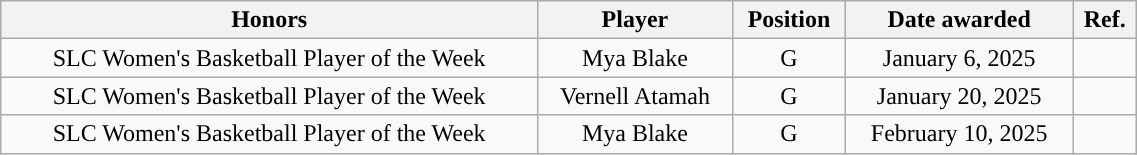<table class="wikitable" style="width: 60%;text-align: center;">
<tr>
<th>Honors</th>
<th>Player</th>
<th>Position</th>
<th>Date awarded</th>
<th>Ref.</th>
</tr>
<tr align="center">
<td rowspan="1">SLC Women's Basketball Player of the Week</td>
<td>Mya Blake</td>
<td>G</td>
<td>January 6, 2025</td>
<td></td>
</tr>
<tr align="center">
<td rowspan="1">SLC Women's Basketball Player of the Week</td>
<td>Vernell Atamah</td>
<td>G</td>
<td>January 20, 2025</td>
<td></td>
</tr>
<tr align="center">
<td rowspan="1">SLC Women's Basketball Player of the Week</td>
<td>Mya Blake</td>
<td>G</td>
<td>February 10, 2025</td>
<td></td>
</tr>
</table>
